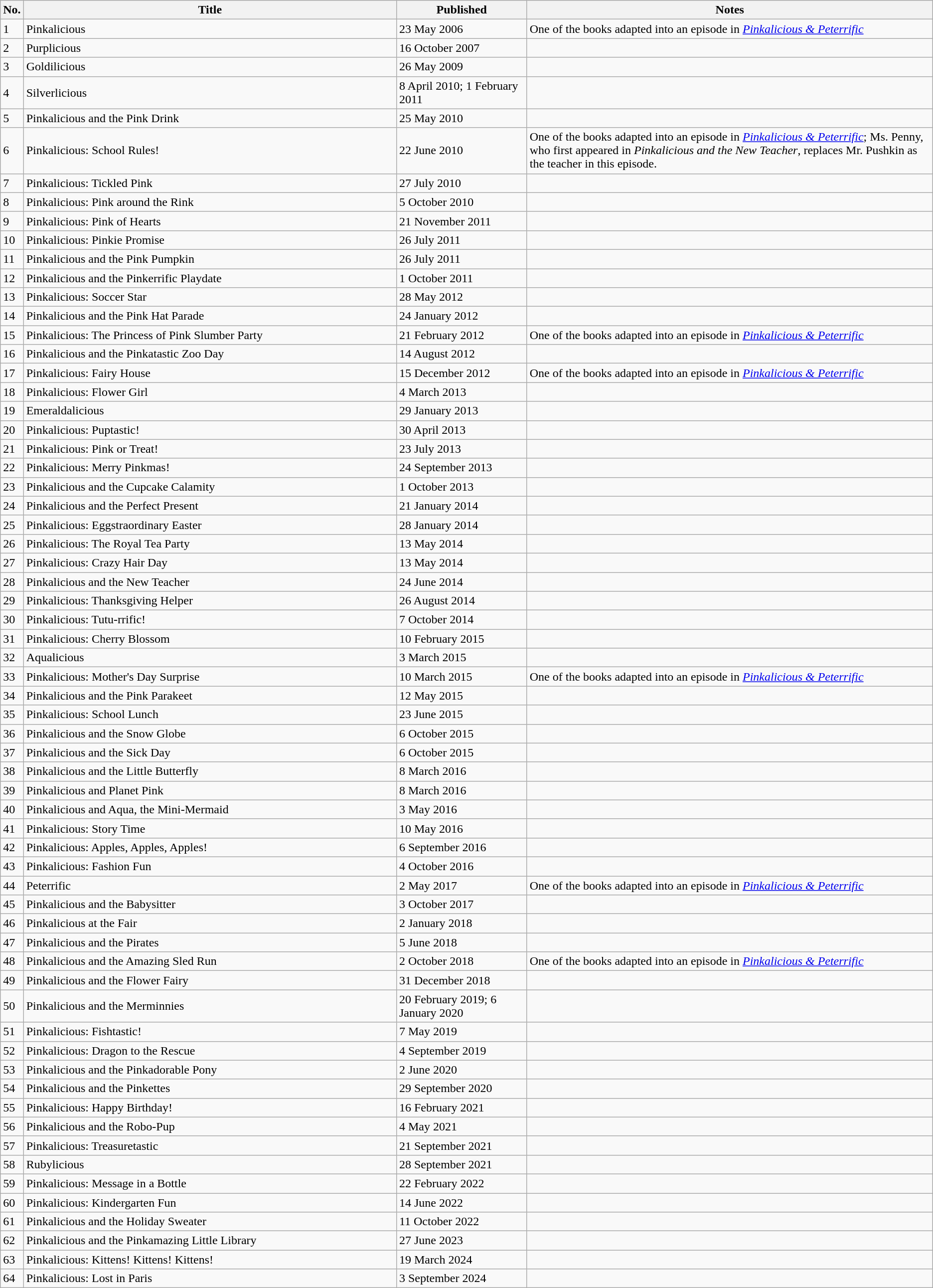<table class="wikitable sortable" id="noveltable">
<tr>
<th width=2%>No.</th>
<th width=40%>Title</th>
<th width=14%>Published</th>
<th>Notes</th>
</tr>
<tr>
<td>1</td>
<td>Pinkalicious</td>
<td>23 May 2006</td>
<td>One of the books adapted into an episode in <em><a href='#'>Pinkalicious & Peterrific</a></em></td>
</tr>
<tr>
<td>2</td>
<td>Purplicious</td>
<td>16 October 2007</td>
<td></td>
</tr>
<tr>
<td>3</td>
<td>Goldilicious</td>
<td>26 May 2009</td>
<td></td>
</tr>
<tr>
<td>4</td>
<td>Silverlicious</td>
<td>8 April 2010; 1 February 2011</td>
<td></td>
</tr>
<tr>
<td>5</td>
<td>Pinkalicious and the Pink Drink</td>
<td>25 May 2010</td>
<td></td>
</tr>
<tr>
<td>6</td>
<td>Pinkalicious: School Rules!</td>
<td>22 June 2010</td>
<td>One of the books adapted into an episode in <em><a href='#'>Pinkalicious & Peterrific</a></em>; Ms. Penny, who first appeared in <em>Pinkalicious and the New Teacher</em>, replaces Mr. Pushkin as the teacher in this episode.</td>
</tr>
<tr>
<td>7</td>
<td>Pinkalicious: Tickled Pink</td>
<td>27 July 2010</td>
<td></td>
</tr>
<tr>
<td>8</td>
<td>Pinkalicious: Pink around the Rink</td>
<td>5 October 2010</td>
<td></td>
</tr>
<tr>
<td>9</td>
<td>Pinkalicious: Pink of Hearts</td>
<td>21 November 2011</td>
<td></td>
</tr>
<tr>
<td>10</td>
<td>Pinkalicious: Pinkie Promise</td>
<td>26 July 2011</td>
<td></td>
</tr>
<tr>
<td>11</td>
<td>Pinkalicious and the Pink Pumpkin</td>
<td>26 July 2011</td>
<td></td>
</tr>
<tr>
<td>12</td>
<td>Pinkalicious and the Pinkerrific Playdate</td>
<td>1 October 2011</td>
<td></td>
</tr>
<tr>
<td>13</td>
<td>Pinkalicious: Soccer Star</td>
<td>28 May 2012</td>
<td></td>
</tr>
<tr>
<td>14</td>
<td>Pinkalicious and the Pink Hat Parade</td>
<td>24 January 2012</td>
<td></td>
</tr>
<tr>
<td>15</td>
<td>Pinkalicious: The Princess of Pink Slumber Party</td>
<td>21 February 2012</td>
<td>One of the books adapted into an episode in <em><a href='#'>Pinkalicious & Peterrific</a></em></td>
</tr>
<tr>
<td>16</td>
<td>Pinkalicious and the Pinkatastic Zoo Day</td>
<td>14 August 2012</td>
<td></td>
</tr>
<tr>
<td>17</td>
<td>Pinkalicious: Fairy House</td>
<td>15 December 2012</td>
<td>One of the books adapted into an episode in <em><a href='#'>Pinkalicious & Peterrific</a></em></td>
</tr>
<tr>
<td>18</td>
<td>Pinkalicious: Flower Girl</td>
<td>4 March 2013</td>
<td></td>
</tr>
<tr>
<td>19</td>
<td>Emeraldalicious</td>
<td>29 January 2013</td>
<td></td>
</tr>
<tr>
<td>20</td>
<td>Pinkalicious: Puptastic!</td>
<td>30 April 2013</td>
<td></td>
</tr>
<tr>
<td>21</td>
<td>Pinkalicious: Pink or Treat!</td>
<td>23 July 2013</td>
<td></td>
</tr>
<tr>
<td>22</td>
<td>Pinkalicious: Merry Pinkmas!</td>
<td>24 September 2013</td>
<td></td>
</tr>
<tr>
<td>23</td>
<td>Pinkalicious and the Cupcake Calamity</td>
<td>1 October 2013</td>
<td></td>
</tr>
<tr>
<td>24</td>
<td>Pinkalicious and the Perfect Present</td>
<td>21 January 2014</td>
<td></td>
</tr>
<tr>
<td>25</td>
<td>Pinkalicious: Eggstraordinary Easter</td>
<td>28 January 2014</td>
<td></td>
</tr>
<tr>
<td>26</td>
<td>Pinkalicious: The Royal Tea Party</td>
<td>13 May 2014</td>
<td></td>
</tr>
<tr>
<td>27</td>
<td>Pinkalicious: Crazy Hair Day</td>
<td>13 May 2014</td>
<td></td>
</tr>
<tr>
<td>28</td>
<td>Pinkalicious and the New Teacher</td>
<td>24 June 2014</td>
<td></td>
</tr>
<tr>
<td>29</td>
<td>Pinkalicious: Thanksgiving Helper</td>
<td>26 August 2014</td>
<td></td>
</tr>
<tr>
<td>30</td>
<td>Pinkalicious: Tutu-rrific!</td>
<td>7 October 2014</td>
<td></td>
</tr>
<tr>
<td>31</td>
<td>Pinkalicious: Cherry Blossom</td>
<td>10 February 2015</td>
<td></td>
</tr>
<tr>
<td>32</td>
<td>Aqualicious</td>
<td>3 March 2015</td>
<td></td>
</tr>
<tr>
<td>33</td>
<td>Pinkalicious: Mother's Day Surprise</td>
<td>10 March 2015</td>
<td>One of the books adapted into an episode in <em><a href='#'>Pinkalicious & Peterrific</a></em></td>
</tr>
<tr>
<td>34</td>
<td>Pinkalicious and the Pink Parakeet</td>
<td>12 May 2015</td>
<td></td>
</tr>
<tr>
<td>35</td>
<td>Pinkalicious: School Lunch</td>
<td>23 June 2015</td>
<td></td>
</tr>
<tr>
<td>36</td>
<td>Pinkalicious and the Snow Globe</td>
<td>6 October 2015</td>
<td></td>
</tr>
<tr>
<td>37</td>
<td>Pinkalicious and the Sick Day</td>
<td>6 October 2015</td>
<td></td>
</tr>
<tr>
<td>38</td>
<td>Pinkalicious and the Little Butterfly</td>
<td>8 March 2016</td>
<td></td>
</tr>
<tr>
<td>39</td>
<td>Pinkalicious and Planet Pink</td>
<td>8 March 2016</td>
<td></td>
</tr>
<tr>
<td>40</td>
<td>Pinkalicious and Aqua, the Mini-Mermaid</td>
<td>3 May 2016</td>
<td></td>
</tr>
<tr>
<td>41</td>
<td>Pinkalicious: Story Time</td>
<td>10 May 2016</td>
<td></td>
</tr>
<tr>
<td>42</td>
<td>Pinkalicious: Apples, Apples, Apples!</td>
<td>6 September 2016</td>
<td></td>
</tr>
<tr>
<td>43</td>
<td>Pinkalicious: Fashion Fun</td>
<td>4 October 2016</td>
<td></td>
</tr>
<tr>
<td>44</td>
<td>Peterrific</td>
<td>2 May 2017</td>
<td>One of the books adapted into an episode in <em><a href='#'>Pinkalicious & Peterrific</a></em></td>
</tr>
<tr>
<td>45</td>
<td>Pinkalicious and the Babysitter</td>
<td>3 October 2017</td>
<td></td>
</tr>
<tr>
<td>46</td>
<td>Pinkalicious at the Fair</td>
<td>2 January 2018</td>
<td></td>
</tr>
<tr>
<td>47</td>
<td>Pinkalicious and the Pirates</td>
<td>5 June 2018</td>
<td></td>
</tr>
<tr>
<td>48</td>
<td>Pinkalicious and the Amazing Sled Run</td>
<td>2 October 2018</td>
<td>One of the books adapted into an episode in <em><a href='#'>Pinkalicious & Peterrific</a></em></td>
</tr>
<tr>
<td>49</td>
<td>Pinkalicious and the Flower Fairy</td>
<td>31 December 2018</td>
<td></td>
</tr>
<tr>
<td>50</td>
<td>Pinkalicious and the Merminnies</td>
<td>20 February 2019; 6 January 2020</td>
<td></td>
</tr>
<tr>
<td>51</td>
<td>Pinkalicious: Fishtastic!</td>
<td>7 May 2019</td>
<td></td>
</tr>
<tr>
<td>52</td>
<td>Pinkalicious: Dragon to the Rescue</td>
<td>4 September 2019</td>
<td></td>
</tr>
<tr>
<td>53</td>
<td>Pinkalicious and the Pinkadorable Pony</td>
<td>2 June 2020</td>
<td></td>
</tr>
<tr>
<td>54</td>
<td>Pinkalicious and the Pinkettes</td>
<td>29 September 2020</td>
<td></td>
</tr>
<tr>
<td>55</td>
<td>Pinkalicious: Happy Birthday!</td>
<td>16 February 2021</td>
<td></td>
</tr>
<tr>
<td>56</td>
<td>Pinkalicious and the Robo-Pup</td>
<td>4 May 2021</td>
<td></td>
</tr>
<tr>
<td>57</td>
<td>Pinkalicious: Treasuretastic</td>
<td>21 September 2021</td>
<td></td>
</tr>
<tr>
<td>58</td>
<td>Rubylicious</td>
<td>28 September 2021</td>
<td></td>
</tr>
<tr>
<td>59</td>
<td>Pinkalicious: Message in a Bottle</td>
<td>22 February 2022</td>
<td></td>
</tr>
<tr>
<td>60</td>
<td>Pinkalicious: Kindergarten Fun</td>
<td>14 June 2022</td>
<td></td>
</tr>
<tr>
<td>61</td>
<td>Pinkalicious and the Holiday Sweater</td>
<td>11 October 2022</td>
<td></td>
</tr>
<tr>
<td>62</td>
<td>Pinkalicious and the Pinkamazing Little Library</td>
<td>27 June 2023</td>
<td></td>
</tr>
<tr>
<td>63</td>
<td>Pinkalicious: Kittens! Kittens! Kittens!</td>
<td>19 March 2024</td>
<td></td>
</tr>
<tr>
<td>64</td>
<td>Pinkalicious: Lost in Paris</td>
<td>3 September 2024</td>
<td></td>
</tr>
</table>
